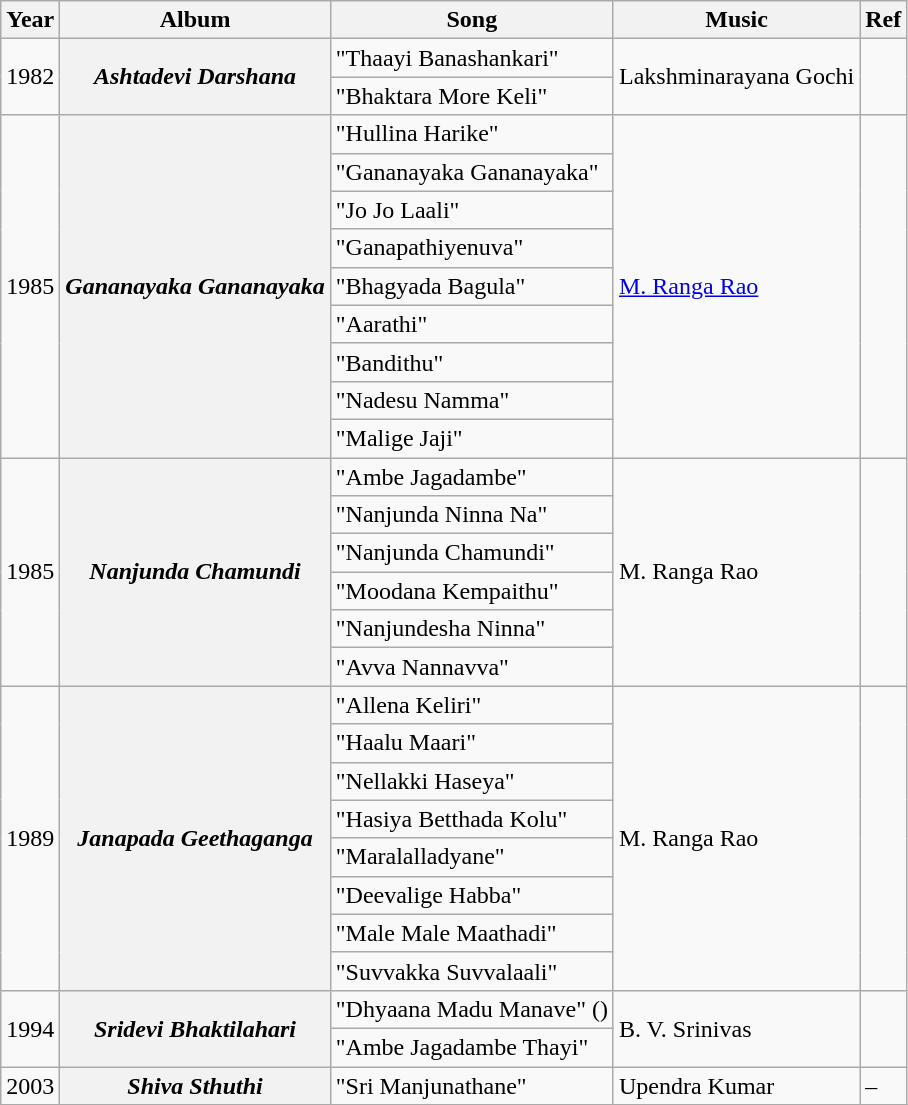<table class="wikitable">
<tr>
<th>Year</th>
<th>Album</th>
<th>Song</th>
<th>Music</th>
<th>Ref</th>
</tr>
<tr>
<td rowspan="2">1982</td>
<th rowspan="2"><em>Ashtadevi Darshana</em></th>
<td>"Thaayi Banashankari"</td>
<td rowspan="2">Lakshminarayana Gochi</td>
<td rowspan="2"></td>
</tr>
<tr>
<td>"Bhaktara More Keli"</td>
</tr>
<tr>
<td rowspan="9">1985</td>
<th rowspan="9"><em>Gananayaka Gananayaka</em></th>
<td>"Hullina Harike"</td>
<td rowspan="9"><a href='#'>M. Ranga Rao</a></td>
<td rowspan="9"></td>
</tr>
<tr>
<td>"Gananayaka Gananayaka"</td>
</tr>
<tr>
<td>"Jo Jo Laali"</td>
</tr>
<tr>
<td>"Ganapathiyenuva"</td>
</tr>
<tr>
<td>"Bhagyada Bagula"</td>
</tr>
<tr>
<td>"Aarathi"</td>
</tr>
<tr>
<td>"Bandithu"</td>
</tr>
<tr>
<td>"Nadesu Namma"</td>
</tr>
<tr>
<td>"Malige Jaji"</td>
</tr>
<tr>
<td rowspan="6">1985</td>
<th rowspan="6"><em>Nanjunda Chamundi</em></th>
<td>"Ambe Jagadambe"</td>
<td rowspan="6">M. Ranga Rao</td>
<td rowspan="6"></td>
</tr>
<tr>
<td>"Nanjunda Ninna Na"</td>
</tr>
<tr>
<td>"Nanjunda Chamundi"</td>
</tr>
<tr>
<td>"Moodana Kempaithu"</td>
</tr>
<tr>
<td>"Nanjundesha Ninna"</td>
</tr>
<tr>
<td>"Avva Nannavva"</td>
</tr>
<tr>
<td rowspan="8">1989</td>
<th rowspan="8"><em>Janapada Geethaganga</em></th>
<td>"Allena Keliri"</td>
<td rowspan="8">M. Ranga Rao</td>
<td rowspan="8"></td>
</tr>
<tr>
<td>"Haalu Maari"</td>
</tr>
<tr>
<td>"Nellakki Haseya"</td>
</tr>
<tr>
<td>"Hasiya Betthada Kolu"</td>
</tr>
<tr>
<td>"Maralalladyane"</td>
</tr>
<tr>
<td>"Deevalige Habba"</td>
</tr>
<tr>
<td>"Male Male Maathadi"</td>
</tr>
<tr>
<td>"Suvvakka Suvvalaali"</td>
</tr>
<tr>
<td rowspan="2">1994</td>
<th rowspan="2"><em>Sridevi Bhaktilahari</em></th>
<td>"Dhyaana Madu Manave" ()</td>
<td rowspan="2">B. V. Srinivas</td>
<td rowspan="2"></td>
</tr>
<tr>
<td>"Ambe Jagadambe Thayi"</td>
</tr>
<tr>
<td>2003</td>
<th><em>Shiva Sthuthi</em></th>
<td>"Sri Manjunathane"</td>
<td>Upendra Kumar</td>
<td>–</td>
</tr>
<tr>
</tr>
</table>
